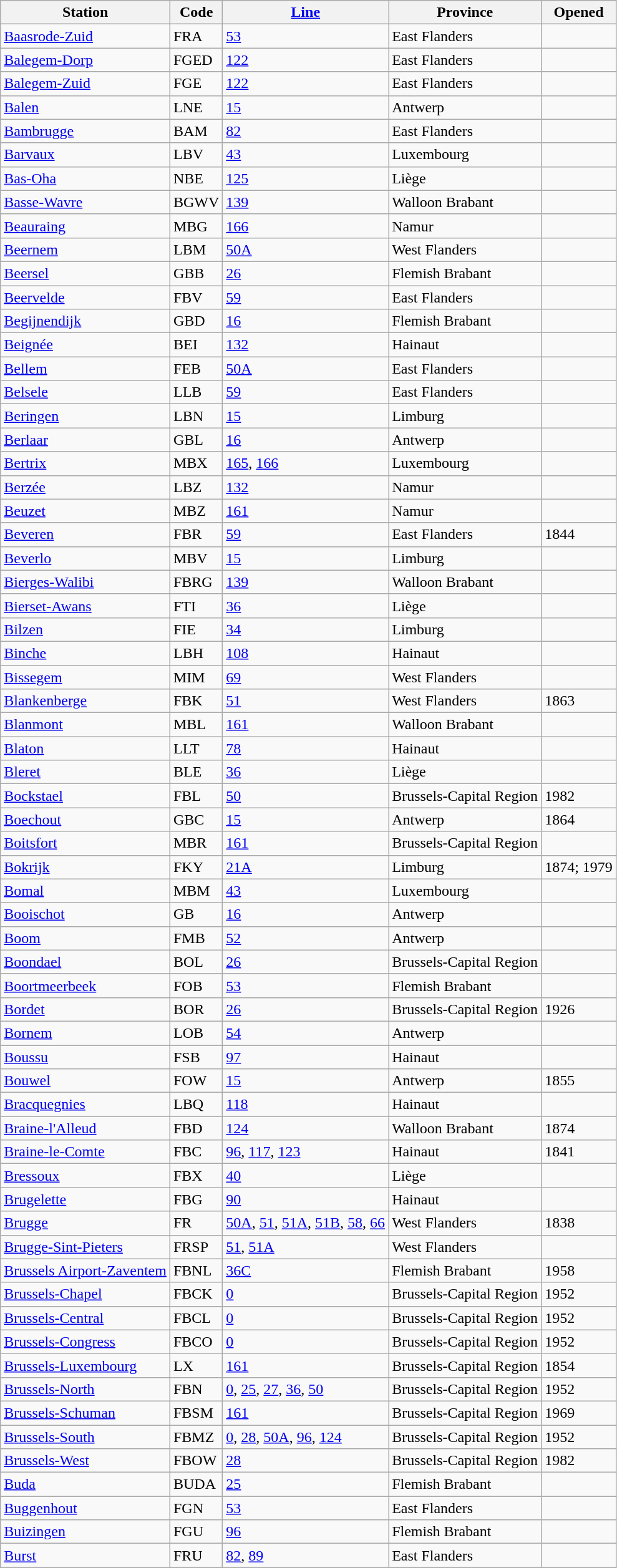<table class="wikitable sortable">
<tr>
<th>Station</th>
<th>Code</th>
<th><a href='#'>Line</a></th>
<th>Province</th>
<th>Opened</th>
</tr>
<tr>
<td><a href='#'>Baasrode-Zuid</a></td>
<td>FRA</td>
<td><a href='#'>53</a></td>
<td>East Flanders</td>
<td></td>
</tr>
<tr>
<td><a href='#'>Balegem-Dorp</a></td>
<td>FGED</td>
<td><a href='#'>122</a></td>
<td>East Flanders</td>
<td></td>
</tr>
<tr>
<td><a href='#'>Balegem-Zuid</a></td>
<td>FGE</td>
<td><a href='#'>122</a></td>
<td>East Flanders</td>
<td></td>
</tr>
<tr>
<td><a href='#'>Balen</a></td>
<td>LNE</td>
<td><a href='#'>15</a></td>
<td>Antwerp</td>
<td></td>
</tr>
<tr>
<td><a href='#'>Bambrugge</a></td>
<td>BAM</td>
<td><a href='#'>82</a></td>
<td>East Flanders</td>
<td></td>
</tr>
<tr>
<td><a href='#'>Barvaux</a></td>
<td>LBV</td>
<td><a href='#'>43</a></td>
<td>Luxembourg</td>
<td></td>
</tr>
<tr>
<td><a href='#'>Bas-Oha</a></td>
<td>NBE</td>
<td><a href='#'>125</a></td>
<td>Liège</td>
<td></td>
</tr>
<tr>
<td><a href='#'>Basse-Wavre</a></td>
<td>BGWV</td>
<td><a href='#'>139</a></td>
<td>Walloon Brabant</td>
<td></td>
</tr>
<tr>
<td><a href='#'>Beauraing</a></td>
<td>MBG</td>
<td><a href='#'>166</a></td>
<td>Namur</td>
<td></td>
</tr>
<tr>
<td><a href='#'>Beernem</a></td>
<td>LBM</td>
<td><a href='#'>50A</a></td>
<td>West Flanders</td>
<td></td>
</tr>
<tr>
<td><a href='#'>Beersel</a></td>
<td>GBB</td>
<td><a href='#'>26</a></td>
<td>Flemish Brabant</td>
<td></td>
</tr>
<tr>
<td><a href='#'>Beervelde</a></td>
<td>FBV</td>
<td><a href='#'>59</a></td>
<td>East Flanders</td>
<td></td>
</tr>
<tr>
<td><a href='#'>Begijnendijk</a></td>
<td>GBD</td>
<td><a href='#'>16</a></td>
<td>Flemish Brabant</td>
<td></td>
</tr>
<tr>
<td><a href='#'>Beignée</a></td>
<td>BEI</td>
<td><a href='#'>132</a></td>
<td>Hainaut</td>
<td></td>
</tr>
<tr>
<td><a href='#'>Bellem</a></td>
<td>FEB</td>
<td><a href='#'>50A</a></td>
<td>East Flanders</td>
<td></td>
</tr>
<tr>
<td><a href='#'>Belsele</a></td>
<td>LLB</td>
<td><a href='#'>59</a></td>
<td>East Flanders</td>
<td></td>
</tr>
<tr>
<td><a href='#'>Beringen</a></td>
<td>LBN</td>
<td><a href='#'>15</a></td>
<td>Limburg</td>
<td></td>
</tr>
<tr>
<td><a href='#'>Berlaar</a></td>
<td>GBL</td>
<td><a href='#'>16</a></td>
<td>Antwerp</td>
<td></td>
</tr>
<tr>
<td><a href='#'>Bertrix</a></td>
<td>MBX</td>
<td><a href='#'>165</a>, <a href='#'>166</a></td>
<td>Luxembourg</td>
<td></td>
</tr>
<tr>
<td><a href='#'>Berzée</a></td>
<td>LBZ</td>
<td><a href='#'>132</a></td>
<td>Namur</td>
<td></td>
</tr>
<tr>
<td><a href='#'>Beuzet</a></td>
<td>MBZ</td>
<td><a href='#'>161</a></td>
<td>Namur</td>
<td></td>
</tr>
<tr>
<td><a href='#'>Beveren</a></td>
<td>FBR</td>
<td><a href='#'>59</a></td>
<td>East Flanders</td>
<td>1844</td>
</tr>
<tr>
<td><a href='#'>Beverlo</a></td>
<td>MBV</td>
<td><a href='#'>15</a></td>
<td>Limburg</td>
<td></td>
</tr>
<tr>
<td><a href='#'>Bierges-Walibi</a></td>
<td>FBRG</td>
<td><a href='#'>139</a></td>
<td>Walloon Brabant</td>
<td></td>
</tr>
<tr>
<td><a href='#'>Bierset-Awans</a></td>
<td>FTI</td>
<td><a href='#'>36</a></td>
<td>Liège</td>
<td></td>
</tr>
<tr>
<td><a href='#'>Bilzen</a></td>
<td>FIE</td>
<td><a href='#'>34</a></td>
<td>Limburg</td>
<td></td>
</tr>
<tr>
<td><a href='#'>Binche</a></td>
<td>LBH</td>
<td><a href='#'>108</a></td>
<td>Hainaut</td>
<td></td>
</tr>
<tr>
<td><a href='#'>Bissegem</a></td>
<td>MIM</td>
<td><a href='#'>69</a></td>
<td>West Flanders</td>
<td></td>
</tr>
<tr>
<td><a href='#'>Blankenberge</a></td>
<td>FBK</td>
<td><a href='#'>51</a></td>
<td>West Flanders</td>
<td>1863</td>
</tr>
<tr>
<td><a href='#'>Blanmont</a></td>
<td>MBL</td>
<td><a href='#'>161</a></td>
<td>Walloon Brabant</td>
<td></td>
</tr>
<tr>
<td><a href='#'>Blaton</a></td>
<td>LLT</td>
<td><a href='#'>78</a></td>
<td>Hainaut</td>
<td></td>
</tr>
<tr>
<td><a href='#'>Bleret</a></td>
<td>BLE</td>
<td><a href='#'>36</a></td>
<td>Liège</td>
<td></td>
</tr>
<tr>
<td><a href='#'>Bockstael</a></td>
<td>FBL</td>
<td><a href='#'>50</a></td>
<td>Brussels-Capital Region</td>
<td>1982</td>
</tr>
<tr>
<td><a href='#'>Boechout</a></td>
<td>GBC</td>
<td><a href='#'>15</a></td>
<td>Antwerp</td>
<td>1864</td>
</tr>
<tr>
<td><a href='#'>Boitsfort</a></td>
<td>MBR</td>
<td><a href='#'>161</a></td>
<td>Brussels-Capital Region</td>
<td></td>
</tr>
<tr>
<td><a href='#'>Bokrijk</a></td>
<td>FKY</td>
<td><a href='#'>21A</a></td>
<td>Limburg</td>
<td>1874; 1979</td>
</tr>
<tr>
<td><a href='#'>Bomal</a></td>
<td>MBM</td>
<td><a href='#'>43</a></td>
<td>Luxembourg</td>
<td></td>
</tr>
<tr>
<td><a href='#'>Booischot</a></td>
<td>GB</td>
<td><a href='#'>16</a></td>
<td>Antwerp</td>
<td></td>
</tr>
<tr>
<td><a href='#'>Boom</a></td>
<td>FMB</td>
<td><a href='#'>52</a></td>
<td>Antwerp</td>
<td></td>
</tr>
<tr>
<td><a href='#'>Boondael</a></td>
<td>BOL</td>
<td><a href='#'>26</a></td>
<td>Brussels-Capital Region</td>
<td></td>
</tr>
<tr>
<td><a href='#'>Boortmeerbeek</a></td>
<td>FOB</td>
<td><a href='#'>53</a></td>
<td>Flemish Brabant</td>
<td></td>
</tr>
<tr>
<td><a href='#'>Bordet</a></td>
<td>BOR</td>
<td><a href='#'>26</a></td>
<td>Brussels-Capital Region</td>
<td>1926</td>
</tr>
<tr>
<td><a href='#'>Bornem</a></td>
<td>LOB</td>
<td><a href='#'>54</a></td>
<td>Antwerp</td>
<td></td>
</tr>
<tr>
<td><a href='#'>Boussu</a></td>
<td>FSB</td>
<td><a href='#'>97</a></td>
<td>Hainaut</td>
<td></td>
</tr>
<tr>
<td><a href='#'>Bouwel</a></td>
<td>FOW</td>
<td><a href='#'>15</a></td>
<td>Antwerp</td>
<td>1855</td>
</tr>
<tr>
<td><a href='#'>Bracquegnies</a></td>
<td>LBQ</td>
<td><a href='#'>118</a></td>
<td>Hainaut</td>
<td></td>
</tr>
<tr>
<td><a href='#'>Braine-l'Alleud</a></td>
<td>FBD</td>
<td><a href='#'>124</a></td>
<td>Walloon Brabant</td>
<td>1874</td>
</tr>
<tr>
<td><a href='#'>Braine-le-Comte</a></td>
<td>FBC</td>
<td><a href='#'>96</a>, <a href='#'>117</a>, <a href='#'>123</a></td>
<td>Hainaut</td>
<td>1841</td>
</tr>
<tr>
<td><a href='#'>Bressoux</a></td>
<td>FBX</td>
<td><a href='#'>40</a></td>
<td>Liège</td>
<td></td>
</tr>
<tr>
<td><a href='#'>Brugelette</a></td>
<td>FBG</td>
<td><a href='#'>90</a></td>
<td>Hainaut</td>
<td></td>
</tr>
<tr>
<td><a href='#'>Brugge</a></td>
<td>FR</td>
<td><a href='#'>50A</a>, <a href='#'>51</a>, <a href='#'>51A</a>, <a href='#'>51B</a>, <a href='#'>58</a>, <a href='#'>66</a></td>
<td>West Flanders</td>
<td>1838</td>
</tr>
<tr>
<td><a href='#'>Brugge-Sint-Pieters</a></td>
<td>FRSP</td>
<td><a href='#'>51</a>, <a href='#'>51A</a></td>
<td>West Flanders</td>
<td></td>
</tr>
<tr>
<td><a href='#'>Brussels Airport-Zaventem</a></td>
<td>FBNL</td>
<td><a href='#'>36C</a></td>
<td>Flemish Brabant</td>
<td>1958</td>
</tr>
<tr>
<td><a href='#'>Brussels-Chapel</a></td>
<td>FBCK</td>
<td><a href='#'>0</a></td>
<td>Brussels-Capital Region</td>
<td>1952</td>
</tr>
<tr>
<td><a href='#'>Brussels-Central</a></td>
<td>FBCL</td>
<td><a href='#'>0</a></td>
<td>Brussels-Capital Region</td>
<td>1952</td>
</tr>
<tr>
<td><a href='#'>Brussels-Congress</a></td>
<td>FBCO</td>
<td><a href='#'>0</a></td>
<td>Brussels-Capital Region</td>
<td>1952</td>
</tr>
<tr>
<td><a href='#'>Brussels-Luxembourg</a></td>
<td>LX</td>
<td><a href='#'>161</a></td>
<td>Brussels-Capital Region</td>
<td>1854</td>
</tr>
<tr>
<td><a href='#'>Brussels-North</a></td>
<td>FBN</td>
<td><a href='#'>0</a>, <a href='#'>25</a>, <a href='#'>27</a>, <a href='#'>36</a>, <a href='#'>50</a></td>
<td>Brussels-Capital Region</td>
<td>1952</td>
</tr>
<tr>
<td><a href='#'>Brussels-Schuman</a></td>
<td>FBSM</td>
<td><a href='#'>161</a></td>
<td>Brussels-Capital Region</td>
<td>1969</td>
</tr>
<tr>
<td><a href='#'>Brussels-South</a></td>
<td>FBMZ</td>
<td><a href='#'>0</a>, <a href='#'>28</a>, <a href='#'>50A</a>, <a href='#'>96</a>, <a href='#'>124</a></td>
<td>Brussels-Capital Region</td>
<td>1952</td>
</tr>
<tr>
<td><a href='#'>Brussels-West</a></td>
<td>FBOW</td>
<td><a href='#'>28</a></td>
<td>Brussels-Capital Region</td>
<td>1982</td>
</tr>
<tr>
<td><a href='#'>Buda</a></td>
<td>BUDA</td>
<td><a href='#'>25</a></td>
<td>Flemish Brabant</td>
<td></td>
</tr>
<tr>
<td><a href='#'>Buggenhout</a></td>
<td>FGN</td>
<td><a href='#'>53</a></td>
<td>East Flanders</td>
<td></td>
</tr>
<tr>
<td><a href='#'>Buizingen</a></td>
<td>FGU</td>
<td><a href='#'>96</a></td>
<td>Flemish Brabant</td>
<td></td>
</tr>
<tr>
<td><a href='#'>Burst</a></td>
<td>FRU</td>
<td><a href='#'>82</a>, <a href='#'>89</a></td>
<td>East Flanders</td>
<td></td>
</tr>
</table>
